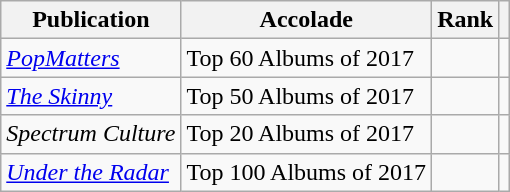<table class="sortable wikitable">
<tr>
<th>Publication</th>
<th>Accolade</th>
<th>Rank</th>
<th class="unsortable"></th>
</tr>
<tr>
<td><em><a href='#'>PopMatters</a></em></td>
<td>Top 60 Albums of 2017</td>
<td></td>
<td></td>
</tr>
<tr>
<td><em><a href='#'>The Skinny</a></em></td>
<td>Top 50 Albums of 2017</td>
<td></td>
<td></td>
</tr>
<tr>
<td><em>Spectrum Culture</em></td>
<td>Top 20 Albums of 2017</td>
<td></td>
<td></td>
</tr>
<tr>
<td><em><a href='#'>Under the Radar</a></em></td>
<td>Top 100 Albums of 2017</td>
<td></td>
<td></td>
</tr>
</table>
